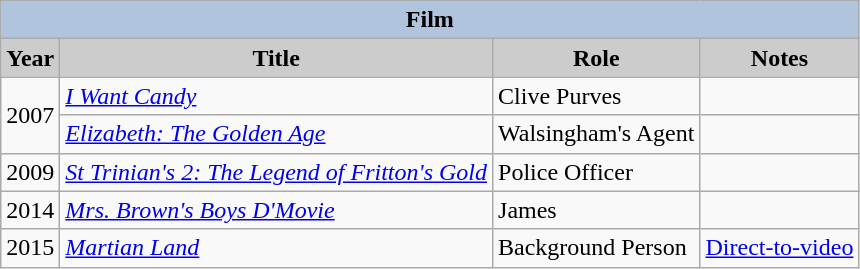<table class="wikitable">
<tr>
<th colspan=4 style="background:#B0C4DE;">Film</th>
</tr>
<tr>
<th style="background: #CCCCCC;">Year</th>
<th style="background: #CCCCCC;">Title</th>
<th style="background: #CCCCCC;">Role</th>
<th style="background: #CCCCCC;">Notes</th>
</tr>
<tr>
<td rowspan=2>2007</td>
<td><em><a href='#'>I Want Candy</a></em></td>
<td>Clive Purves</td>
<td></td>
</tr>
<tr>
<td><em><a href='#'>Elizabeth: The Golden Age</a></em></td>
<td>Walsingham's Agent</td>
<td></td>
</tr>
<tr>
<td>2009</td>
<td><em><a href='#'>St Trinian's 2: The Legend of Fritton's Gold</a></em></td>
<td>Police Officer</td>
<td></td>
</tr>
<tr>
<td>2014</td>
<td><em><a href='#'>Mrs. Brown's Boys D'Movie</a></em></td>
<td>James</td>
<td></td>
</tr>
<tr>
<td>2015</td>
<td><em><a href='#'>Martian Land</a></em></td>
<td>Background Person</td>
<td><a href='#'>Direct-to-video</a></td>
</tr>
</table>
